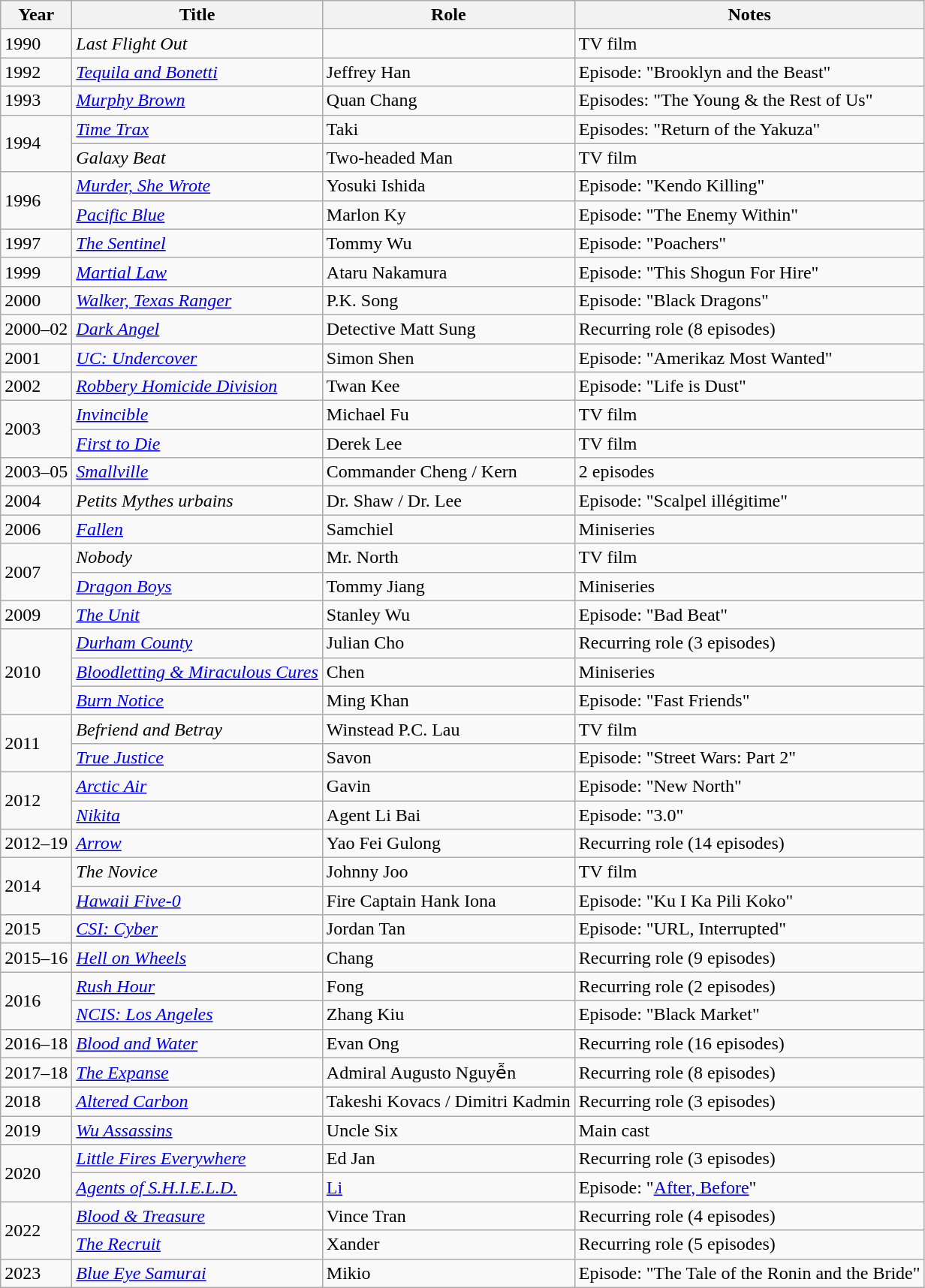<table class="wikitable sortable">
<tr>
<th>Year</th>
<th>Title</th>
<th>Role</th>
<th class="unsortable">Notes</th>
</tr>
<tr>
<td>1990</td>
<td><em>Last Flight Out</em></td>
<td></td>
<td>TV film</td>
</tr>
<tr>
<td>1992</td>
<td><em><a href='#'>Tequila and Bonetti</a></em></td>
<td>Jeffrey Han</td>
<td>Episode: "Brooklyn and the Beast"</td>
</tr>
<tr>
<td>1993</td>
<td><em><a href='#'>Murphy Brown</a></em></td>
<td>Quan Chang</td>
<td>Episodes: "The Young & the Rest of Us"</td>
</tr>
<tr>
<td rowspan="2">1994</td>
<td><em><a href='#'>Time Trax</a></em></td>
<td>Taki</td>
<td>Episodes: "Return of the Yakuza"</td>
</tr>
<tr>
<td><em>Galaxy Beat</em></td>
<td>Two-headed Man</td>
<td>TV film</td>
</tr>
<tr>
<td rowspan="2">1996</td>
<td><em><a href='#'>Murder, She Wrote</a></em></td>
<td>Yosuki Ishida</td>
<td>Episode: "Kendo Killing"</td>
</tr>
<tr>
<td><em><a href='#'>Pacific Blue</a></em></td>
<td>Marlon Ky</td>
<td>Episode: "The Enemy Within"</td>
</tr>
<tr>
<td>1997</td>
<td><em><a href='#'>The Sentinel</a></em></td>
<td>Tommy Wu</td>
<td>Episode: "Poachers"</td>
</tr>
<tr>
<td>1999</td>
<td><em><a href='#'>Martial Law</a></em></td>
<td>Ataru Nakamura</td>
<td>Episode: "This Shogun For Hire"</td>
</tr>
<tr>
<td>2000</td>
<td><em><a href='#'>Walker, Texas Ranger</a></em></td>
<td>P.K. Song</td>
<td>Episode: "Black Dragons"</td>
</tr>
<tr>
<td>2000–02</td>
<td><em><a href='#'>Dark Angel</a></em></td>
<td>Detective Matt Sung</td>
<td>Recurring role (8 episodes)</td>
</tr>
<tr>
<td>2001</td>
<td><em><a href='#'>UC: Undercover</a></em></td>
<td>Simon Shen</td>
<td>Episode: "Amerikaz Most Wanted"</td>
</tr>
<tr>
<td>2002</td>
<td><em><a href='#'>Robbery Homicide Division</a></em></td>
<td>Twan Kee</td>
<td>Episode: "Life is Dust"</td>
</tr>
<tr>
<td rowspan=2>2003</td>
<td><em><a href='#'>Invincible</a></em></td>
<td>Michael Fu</td>
<td>TV film</td>
</tr>
<tr>
<td><em><a href='#'>First to Die</a></em></td>
<td>Derek Lee</td>
<td>TV film</td>
</tr>
<tr>
<td>2003–05</td>
<td><em><a href='#'>Smallville</a></em></td>
<td>Commander Cheng / Kern</td>
<td>2 episodes</td>
</tr>
<tr>
<td>2004</td>
<td><em>Petits Mythes urbains</em></td>
<td>Dr. Shaw / Dr. Lee</td>
<td>Episode: "Scalpel illégitime"</td>
</tr>
<tr>
<td>2006</td>
<td><em><a href='#'>Fallen</a></em></td>
<td>Samchiel</td>
<td>Miniseries</td>
</tr>
<tr>
<td rowspan="2">2007</td>
<td><em>Nobody</em></td>
<td>Mr. North</td>
<td>TV film</td>
</tr>
<tr>
<td><em><a href='#'>Dragon Boys</a></em></td>
<td>Tommy Jiang</td>
<td>Miniseries</td>
</tr>
<tr>
<td>2009</td>
<td><em><a href='#'>The Unit</a></em></td>
<td>Stanley Wu</td>
<td>Episode: "Bad Beat"</td>
</tr>
<tr>
<td rowspan="3">2010</td>
<td><em><a href='#'>Durham County</a></em></td>
<td>Julian Cho</td>
<td>Recurring role (3 episodes)</td>
</tr>
<tr>
<td><em><a href='#'>Bloodletting & Miraculous Cures</a></em></td>
<td>Chen</td>
<td>Miniseries</td>
</tr>
<tr>
<td><em><a href='#'>Burn Notice</a></em></td>
<td>Ming Khan</td>
<td>Episode: "Fast Friends"</td>
</tr>
<tr>
<td rowspan="2">2011</td>
<td><em>Befriend and Betray</em></td>
<td>Winstead P.C. Lau</td>
<td>TV film</td>
</tr>
<tr>
<td><em><a href='#'>True Justice</a></em></td>
<td>Savon</td>
<td>Episode: "Street Wars: Part 2"</td>
</tr>
<tr>
<td rowspan="2">2012</td>
<td><em><a href='#'>Arctic Air</a></em></td>
<td>Gavin</td>
<td>Episode: "New North"</td>
</tr>
<tr>
<td><em><a href='#'>Nikita</a></em></td>
<td>Agent Li Bai</td>
<td>Episode: "3.0"</td>
</tr>
<tr>
<td>2012–19</td>
<td><em><a href='#'>Arrow</a></em></td>
<td>Yao Fei Gulong</td>
<td>Recurring role (14 episodes)</td>
</tr>
<tr>
<td rowspan="2">2014</td>
<td><em>The Novice</em></td>
<td>Johnny Joo</td>
<td>TV film</td>
</tr>
<tr>
<td><em><a href='#'>Hawaii Five-0</a></em></td>
<td>Fire Captain Hank Iona</td>
<td>Episode: "Ku I Ka Pili Koko"</td>
</tr>
<tr>
<td>2015</td>
<td><em><a href='#'>CSI: Cyber</a></em></td>
<td>Jordan Tan</td>
<td>Episode: "URL, Interrupted"</td>
</tr>
<tr>
<td>2015–16</td>
<td><em><a href='#'>Hell on Wheels</a></em></td>
<td>Chang</td>
<td>Recurring role (9 episodes)</td>
</tr>
<tr>
<td rowspan="2">2016</td>
<td><em><a href='#'>Rush Hour</a></em></td>
<td>Fong</td>
<td>Recurring role (2 episodes)</td>
</tr>
<tr>
<td><em><a href='#'>NCIS: Los Angeles</a></em></td>
<td>Zhang Kiu</td>
<td>Episode: "Black Market"</td>
</tr>
<tr>
<td>2016–18</td>
<td><em><a href='#'>Blood and Water</a></em></td>
<td>Evan Ong</td>
<td>Recurring role (16 episodes)</td>
</tr>
<tr>
<td>2017–18</td>
<td><em><a href='#'>The Expanse</a></em></td>
<td>Admiral Augusto Nguyễn</td>
<td>Recurring role (8 episodes)</td>
</tr>
<tr>
<td>2018</td>
<td><em><a href='#'>Altered Carbon</a></em></td>
<td>Takeshi Kovacs / Dimitri Kadmin</td>
<td>Recurring role (3 episodes)</td>
</tr>
<tr>
<td>2019</td>
<td><em><a href='#'>Wu Assassins</a></em></td>
<td>Uncle Six</td>
<td>Main cast</td>
</tr>
<tr>
<td rowspan="2">2020</td>
<td><em><a href='#'>Little Fires Everywhere</a></em></td>
<td>Ed Jan</td>
<td>Recurring role (3 episodes)</td>
</tr>
<tr>
<td><em><a href='#'>Agents of S.H.I.E.L.D.</a></em></td>
<td><a href='#'>Li</a></td>
<td>Episode: "<a href='#'>After, Before</a>"</td>
</tr>
<tr>
<td rowspan="2">2022</td>
<td><em><a href='#'>Blood & Treasure</a></em></td>
<td>Vince Tran</td>
<td>Recurring role (4 episodes)</td>
</tr>
<tr>
<td><em><a href='#'>The Recruit</a></em></td>
<td>Xander</td>
<td>Recurring role (5 episodes)</td>
</tr>
<tr>
<td>2023</td>
<td><em><a href='#'>Blue Eye Samurai</a></em></td>
<td>Mikio</td>
<td>Episode: "The Tale of the Ronin and the Bride"</td>
</tr>
</table>
